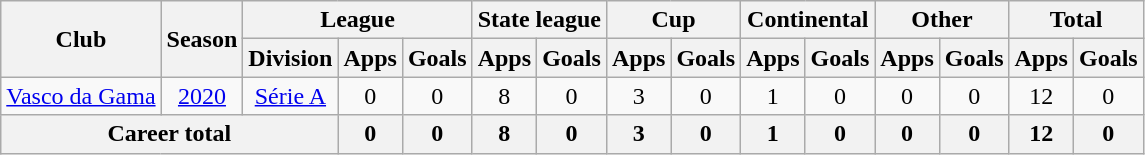<table class="wikitable" style="text-align: center">
<tr>
<th rowspan="2">Club</th>
<th rowspan="2">Season</th>
<th colspan="3">League</th>
<th colspan="2">State league</th>
<th colspan="2">Cup</th>
<th colspan="2">Continental</th>
<th colspan="2">Other</th>
<th colspan="2">Total</th>
</tr>
<tr>
<th>Division</th>
<th>Apps</th>
<th>Goals</th>
<th>Apps</th>
<th>Goals</th>
<th>Apps</th>
<th>Goals</th>
<th>Apps</th>
<th>Goals</th>
<th>Apps</th>
<th>Goals</th>
<th>Apps</th>
<th>Goals</th>
</tr>
<tr>
<td><a href='#'>Vasco da Gama</a></td>
<td><a href='#'>2020</a></td>
<td><a href='#'>Série A</a></td>
<td>0</td>
<td>0</td>
<td>8</td>
<td>0</td>
<td>3</td>
<td>0</td>
<td>1</td>
<td>0</td>
<td>0</td>
<td>0</td>
<td>12</td>
<td>0</td>
</tr>
<tr>
<th colspan="3"><strong>Career total</strong></th>
<th>0</th>
<th>0</th>
<th>8</th>
<th>0</th>
<th>3</th>
<th>0</th>
<th>1</th>
<th>0</th>
<th>0</th>
<th>0</th>
<th>12</th>
<th>0</th>
</tr>
</table>
